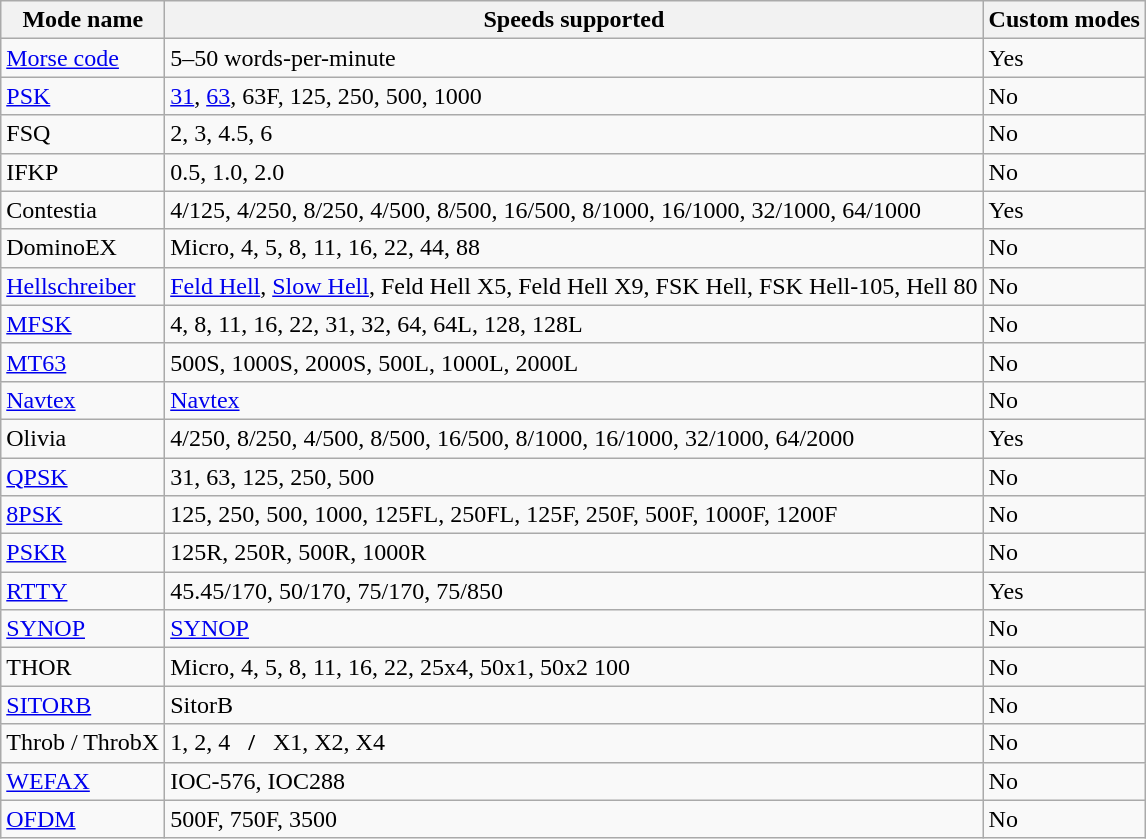<table class="wikitable sortable">
<tr>
<th>Mode name</th>
<th>Speeds supported</th>
<th>Custom modes</th>
</tr>
<tr>
<td><a href='#'>Morse code</a> </td>
<td>5–50 words-per-minute</td>
<td>Yes</td>
</tr>
<tr>
<td><a href='#'>PSK</a></td>
<td><a href='#'>31</a>, <a href='#'>63</a>, 63F, 125, 250, 500, 1000</td>
<td>No</td>
</tr>
<tr>
<td>FSQ</td>
<td>2, 3, 4.5, 6</td>
<td>No</td>
</tr>
<tr>
<td>IFKP</td>
<td>0.5, 1.0, 2.0</td>
<td>No</td>
</tr>
<tr>
<td>Contestia</td>
<td>4/125, 4/250, 8/250, 4/500, 8/500, 16/500, 8/1000, 16/1000, 32/1000, 64/1000</td>
<td>Yes</td>
</tr>
<tr>
<td>DominoEX</td>
<td>Micro, 4, 5, 8, 11, 16, 22, 44, 88</td>
<td>No</td>
</tr>
<tr>
<td><a href='#'>Hellschreiber</a></td>
<td><a href='#'>Feld Hell</a>, <a href='#'>Slow Hell</a>, Feld Hell X5, Feld Hell X9, FSK Hell, FSK Hell-105, Hell 80</td>
<td>No</td>
</tr>
<tr>
<td><a href='#'>MFSK</a></td>
<td>4, 8, 11, 16, 22, 31, 32, 64, 64L, 128, 128L</td>
<td>No</td>
</tr>
<tr>
<td><a href='#'>MT63</a></td>
<td>500S, 1000S, 2000S, 500L, 1000L, 2000L</td>
<td>No</td>
</tr>
<tr>
<td><a href='#'>Navtex</a></td>
<td><a href='#'>Navtex</a></td>
<td>No</td>
</tr>
<tr>
<td>Olivia</td>
<td>4/250, 8/250, 4/500, 8/500, 16/500, 8/1000, 16/1000, 32/1000, 64/2000</td>
<td>Yes</td>
</tr>
<tr>
<td><a href='#'>QPSK</a></td>
<td>31, 63, 125, 250, 500</td>
<td>No</td>
</tr>
<tr>
<td><a href='#'>8PSK</a></td>
<td>125, 250, 500, 1000, 125FL, 250FL, 125F, 250F, 500F, 1000F, 1200F</td>
<td>No</td>
</tr>
<tr>
<td><a href='#'>PSKR</a></td>
<td>125R, 250R, 500R, 1000R</td>
<td>No</td>
</tr>
<tr>
<td><a href='#'>RTTY</a></td>
<td>45.45/170, 50/170, 75/170, 75/850</td>
<td>Yes</td>
</tr>
<tr>
<td><a href='#'>SYNOP</a></td>
<td><a href='#'>SYNOP</a></td>
<td>No</td>
</tr>
<tr>
<td>THOR</td>
<td>Micro, 4, 5, 8, 11, 16, 22, 25x4, 50x1, 50x2 100</td>
<td>No</td>
</tr>
<tr>
<td><a href='#'>SITORB</a></td>
<td>SitorB</td>
<td>No</td>
</tr>
<tr>
<td>Throb / ThrobX</td>
<td>1, 2, 4   <strong>/</strong>    X1, X2, X4</td>
<td>No</td>
</tr>
<tr>
<td><a href='#'>WEFAX</a></td>
<td>IOC-576, IOC288</td>
<td>No</td>
</tr>
<tr>
<td><a href='#'>OFDM</a></td>
<td>500F, 750F, 3500</td>
<td>No</td>
</tr>
</table>
